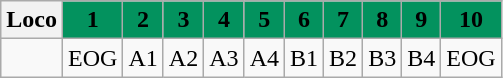<table class="wikitable plainrowheaders unsortable" style="text-align:center:">
<tr>
<th>Loco</th>
<th style="background:#03925e;">1</th>
<th style="background:#03925e;">2</th>
<th style="background:#03925e;">3</th>
<th style="background:#03925e;">4</th>
<th style="background:#03925e;">5</th>
<th style="background:#03925e;">6</th>
<th style="background:#03925e;">7</th>
<th style="background:#03925e;">8</th>
<th style="background:#03925e;">9</th>
<th style="background:#03925e;">10</th>
</tr>
<tr>
<td></td>
<td>EOG</td>
<td>A1</td>
<td>A2</td>
<td>A3</td>
<td>A4</td>
<td>B1</td>
<td>B2</td>
<td>B3</td>
<td>B4</td>
<td>EOG</td>
</tr>
</table>
